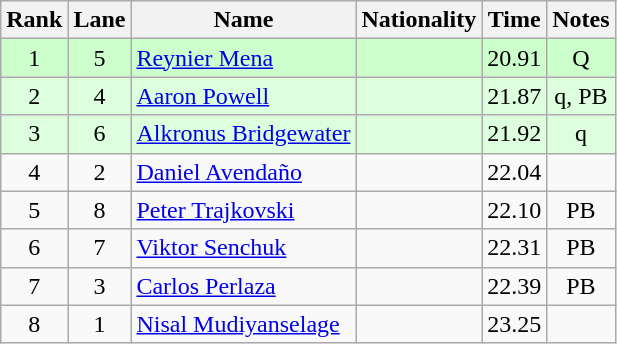<table class="wikitable sortable" style="text-align:center">
<tr>
<th>Rank</th>
<th>Lane</th>
<th>Name</th>
<th>Nationality</th>
<th>Time</th>
<th>Notes</th>
</tr>
<tr bgcolor=ccffcc>
<td>1</td>
<td>5</td>
<td align=left><a href='#'>Reynier Mena</a></td>
<td align=left></td>
<td>20.91</td>
<td>Q</td>
</tr>
<tr bgcolor=ddffdd>
<td>2</td>
<td>4</td>
<td align=left><a href='#'>Aaron Powell</a></td>
<td align=left></td>
<td>21.87</td>
<td>q, PB</td>
</tr>
<tr bgcolor=ddffdd>
<td>3</td>
<td>6</td>
<td align=left><a href='#'>Alkronus Bridgewater</a></td>
<td align=left></td>
<td>21.92</td>
<td>q</td>
</tr>
<tr>
<td>4</td>
<td>2</td>
<td align=left><a href='#'>Daniel Avendaño</a></td>
<td align=left></td>
<td>22.04</td>
<td></td>
</tr>
<tr>
<td>5</td>
<td>8</td>
<td align=left><a href='#'>Peter Trajkovski</a></td>
<td align=left></td>
<td>22.10</td>
<td>PB</td>
</tr>
<tr>
<td>6</td>
<td>7</td>
<td align=left><a href='#'>Viktor Senchuk</a></td>
<td align=left></td>
<td>22.31</td>
<td>PB</td>
</tr>
<tr>
<td>7</td>
<td>3</td>
<td align=left><a href='#'>Carlos Perlaza</a></td>
<td align=left></td>
<td>22.39</td>
<td>PB</td>
</tr>
<tr>
<td>8</td>
<td>1</td>
<td align=left><a href='#'>Nisal Mudiyanselage</a></td>
<td align=left></td>
<td>23.25</td>
<td></td>
</tr>
</table>
